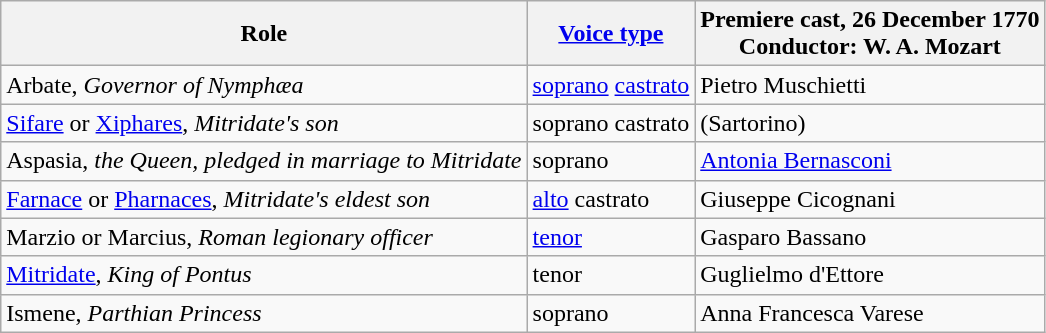<table class="wikitable">
<tr>
<th>Role</th>
<th><a href='#'>Voice type</a></th>
<th>Premiere cast, 26 December 1770<br>Conductor: W. A. Mozart</th>
</tr>
<tr>
<td>Arbate, <em>Governor of Nymphæa </em></td>
<td><a href='#'>soprano</a> <a href='#'>castrato</a></td>
<td>Pietro Muschietti</td>
</tr>
<tr>
<td><a href='#'>Sifare</a> or <a href='#'>Xiphares</a>, <em>Mitridate's son</em></td>
<td>soprano castrato</td>
<td> (Sartorino)</td>
</tr>
<tr>
<td>Aspasia, <em>the Queen, pledged in marriage to Mitridate</em></td>
<td>soprano</td>
<td><a href='#'>Antonia Bernasconi</a></td>
</tr>
<tr>
<td><a href='#'>Farnace</a> or <a href='#'>Pharnaces</a>, <em>Mitridate's eldest son</em></td>
<td><a href='#'>alto</a> castrato</td>
<td>Giuseppe Cicognani</td>
</tr>
<tr>
<td>Marzio or Marcius, <em>Roman legionary officer</em></td>
<td><a href='#'>tenor</a></td>
<td>Gasparo Bassano</td>
</tr>
<tr>
<td><a href='#'>Mitridate</a>, <em>King of Pontus </em></td>
<td>tenor</td>
<td>Guglielmo d'Ettore</td>
</tr>
<tr>
<td>Ismene, <em>Parthian Princess</em></td>
<td>soprano</td>
<td>Anna Francesca Varese</td>
</tr>
</table>
